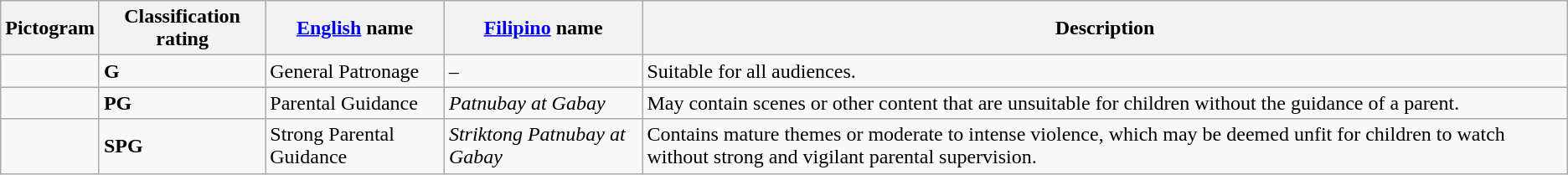<table class="wikitable">
<tr>
<th>Pictogram</th>
<th>Classification rating</th>
<th><a href='#'>English</a> name</th>
<th><a href='#'>Filipino</a> name</th>
<th>Description</th>
</tr>
<tr>
<td></td>
<td><strong>G</strong></td>
<td>General Patronage</td>
<td>–</td>
<td>Suitable for all audiences.</td>
</tr>
<tr>
<td></td>
<td><strong>PG</strong></td>
<td>Parental Guidance</td>
<td><em>Patnubay at Gabay</em></td>
<td>May contain scenes or other content that are unsuitable for children without the guidance of a parent.</td>
</tr>
<tr>
<td></td>
<td><strong>SPG</strong></td>
<td>Strong Parental Guidance</td>
<td><em>Striktong Patnubay at Gabay</em></td>
<td>Contains mature themes or moderate to intense violence, which may be deemed unfit for children to watch without strong and vigilant parental supervision.</td>
</tr>
</table>
